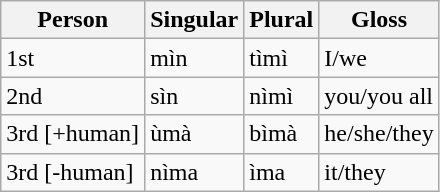<table class="wikitable">
<tr>
<th>Person</th>
<th>Singular</th>
<th>Plural</th>
<th>Gloss</th>
</tr>
<tr>
<td>1st</td>
<td>mìn</td>
<td>tìmì</td>
<td>I/we</td>
</tr>
<tr>
<td>2nd</td>
<td>sìn</td>
<td>nìmì</td>
<td>you/you all</td>
</tr>
<tr>
<td>3rd [+human]</td>
<td>ùmà</td>
<td>bìmà</td>
<td>he/she/they</td>
</tr>
<tr>
<td>3rd [-human]</td>
<td>nìma</td>
<td>ìma</td>
<td>it/they</td>
</tr>
</table>
